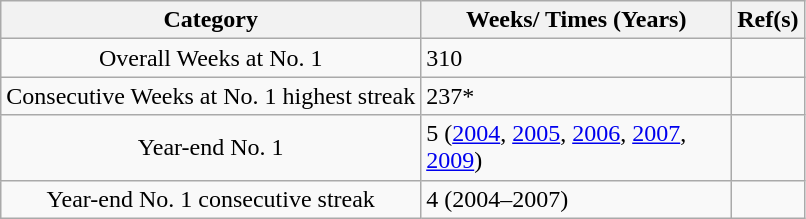<table class="wikitable sortable plainrowheaders">
<tr>
<th scope="col">Category</th>
<th scope="col" style="width:200px;">Weeks/ Times (Years)</th>
<th scope="col" class="unsortable">Ref(s)</th>
</tr>
<tr>
<td style="text-align:center">Overall Weeks at No. 1</td>
<td scope="row">310</td>
<td></td>
</tr>
<tr>
<td style="text-align:center">Consecutive Weeks at No. 1 highest streak</td>
<td scope="row">237*</td>
<td></td>
</tr>
<tr>
<td style="text-align:center">Year-end No. 1</td>
<td scope="row">5 (<a href='#'>2004</a>, <a href='#'>2005</a>, <a href='#'>2006</a>, <a href='#'>2007</a>, <a href='#'>2009</a>)</td>
<td></td>
</tr>
<tr>
<td style="text-align:center">Year-end No. 1 consecutive streak</td>
<td scope="row">4 (2004–2007)</td>
<td></td>
</tr>
</table>
